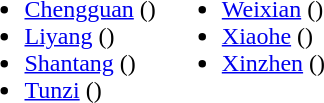<table>
<tr>
<td valign="top"><br><ul><li><a href='#'>Chengguan</a> ()</li><li><a href='#'>Liyang</a> ()</li><li><a href='#'>Shantang</a> ()</li><li><a href='#'>Tunzi</a> ()</li></ul></td>
<td valign="top"><br><ul><li><a href='#'>Weixian</a> ()</li><li><a href='#'>Xiaohe</a> ()</li><li><a href='#'>Xinzhen</a> ()</li></ul></td>
</tr>
</table>
